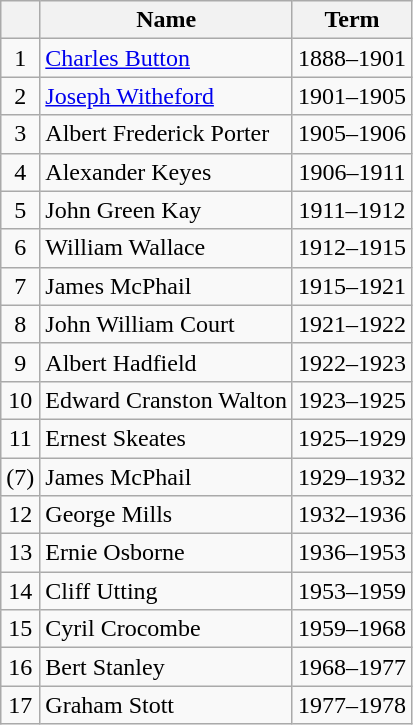<table class="wikitable">
<tr>
<th></th>
<th>Name</th>
<th>Term</th>
</tr>
<tr>
<td align=center>1</td>
<td><a href='#'>Charles Button</a></td>
<td align=center>1888–1901</td>
</tr>
<tr>
<td align=center>2</td>
<td><a href='#'>Joseph Witheford</a></td>
<td align=center>1901–1905</td>
</tr>
<tr>
<td align=center>3</td>
<td>Albert Frederick Porter</td>
<td align=center>1905–1906</td>
</tr>
<tr>
<td align=center>4</td>
<td>Alexander Keyes</td>
<td align=center>1906–1911</td>
</tr>
<tr>
<td align=center>5</td>
<td>John Green Kay</td>
<td align=center>1911–1912</td>
</tr>
<tr>
<td align=center>6</td>
<td>William Wallace</td>
<td align=center>1912–1915</td>
</tr>
<tr>
<td align=center>7</td>
<td>James McPhail</td>
<td align=center>1915–1921</td>
</tr>
<tr>
<td align=center>8</td>
<td>John William Court</td>
<td align=center>1921–1922</td>
</tr>
<tr>
<td align=center>9</td>
<td>Albert Hadfield</td>
<td align=center>1922–1923</td>
</tr>
<tr>
<td align=center>10</td>
<td>Edward Cranston Walton</td>
<td align=center>1923–1925</td>
</tr>
<tr>
<td align=center>11</td>
<td>Ernest Skeates</td>
<td align=center>1925–1929</td>
</tr>
<tr>
<td align=center>(7)</td>
<td>James McPhail</td>
<td align=center>1929–1932</td>
</tr>
<tr>
<td align=center>12</td>
<td>George Mills</td>
<td align=center>1932–1936</td>
</tr>
<tr>
<td align=center>13</td>
<td>Ernie Osborne</td>
<td align=center>1936–1953</td>
</tr>
<tr>
<td align=center>14</td>
<td>Cliff Utting</td>
<td align=center>1953–1959</td>
</tr>
<tr>
<td align=center>15</td>
<td>Cyril Crocombe</td>
<td align=center>1959–1968</td>
</tr>
<tr>
<td align=center>16</td>
<td>Bert Stanley</td>
<td align=center>1968–1977</td>
</tr>
<tr>
<td align=center>17</td>
<td>Graham Stott</td>
<td align=center>1977–1978</td>
</tr>
</table>
